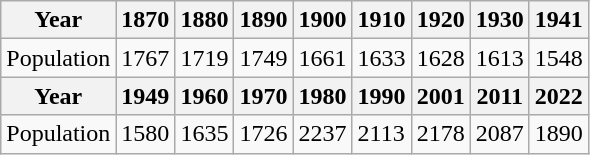<table class="wikitable">
<tr>
<th>Year</th>
<th>1870</th>
<th>1880</th>
<th>1890</th>
<th>1900</th>
<th>1910</th>
<th>1920</th>
<th>1930</th>
<th>1941</th>
</tr>
<tr>
<td>Population</td>
<td>1767</td>
<td>1719</td>
<td>1749</td>
<td>1661</td>
<td>1633</td>
<td>1628</td>
<td>1613</td>
<td>1548</td>
</tr>
<tr>
<th>Year</th>
<th>1949</th>
<th>1960</th>
<th>1970</th>
<th>1980</th>
<th>1990</th>
<th>2001</th>
<th>2011</th>
<th>2022</th>
</tr>
<tr>
<td>Population</td>
<td>1580</td>
<td>1635</td>
<td>1726</td>
<td>2237</td>
<td>2113</td>
<td>2178</td>
<td>2087</td>
<td>1890</td>
</tr>
</table>
